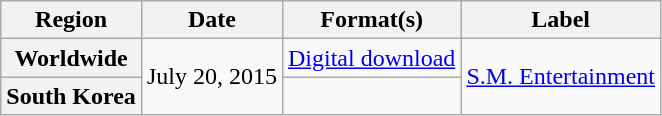<table class="wikitable plainrowheaders">
<tr>
<th scope="col">Region</th>
<th scope="col">Date</th>
<th scope="col">Format(s)</th>
<th scope="col">Label</th>
</tr>
<tr>
<th scope="row">Worldwide</th>
<td rowspan="2">July 20, 2015</td>
<td><a href='#'>Digital download</a></td>
<td rowspan="2"><a href='#'>S.M. Entertainment</a></td>
</tr>
<tr>
<th scope="row">South Korea</th>
<td></td>
</tr>
</table>
